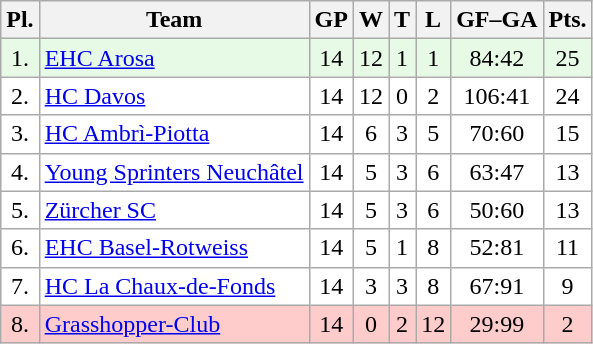<table class="wikitable">
<tr>
<th>Pl.</th>
<th>Team</th>
<th>GP</th>
<th>W</th>
<th>T</th>
<th>L</th>
<th>GF–GA</th>
<th>Pts.</th>
</tr>
<tr align="center " bgcolor="#e6fae6">
<td>1.</td>
<td align="left"><a href='#'>EHC Arosa</a></td>
<td>14</td>
<td>12</td>
<td>1</td>
<td>1</td>
<td>84:42</td>
<td>25</td>
</tr>
<tr align="center "  bgcolor="#FFFFFF">
<td>2.</td>
<td align="left"><a href='#'>HC Davos</a></td>
<td>14</td>
<td>12</td>
<td>0</td>
<td>2</td>
<td>106:41</td>
<td>24</td>
</tr>
<tr align="center "  bgcolor="#FFFFFF">
<td>3.</td>
<td align="left"><a href='#'>HC Ambrì-Piotta</a></td>
<td>14</td>
<td>6</td>
<td>3</td>
<td>5</td>
<td>70:60</td>
<td>15</td>
</tr>
<tr align="center "  bgcolor="#FFFFFF">
<td>4.</td>
<td align="left"><a href='#'>Young Sprinters Neuchâtel</a></td>
<td>14</td>
<td>5</td>
<td>3</td>
<td>6</td>
<td>63:47</td>
<td>13</td>
</tr>
<tr align="center " bgcolor="#FFFFFF">
<td>5.</td>
<td align="left"><a href='#'>Zürcher SC</a></td>
<td>14</td>
<td>5</td>
<td>3</td>
<td>6</td>
<td>50:60</td>
<td>13</td>
</tr>
<tr align="center "  bgcolor="#FFFFFF">
<td>6.</td>
<td align="left"><a href='#'>EHC Basel-Rotweiss</a></td>
<td>14</td>
<td>5</td>
<td>1</td>
<td>8</td>
<td>52:81</td>
<td>11</td>
</tr>
<tr align="center "  bgcolor="#FFFFFF">
<td>7.</td>
<td align="left"><a href='#'>HC La Chaux-de-Fonds</a></td>
<td>14</td>
<td>3</td>
<td>3</td>
<td>8</td>
<td>67:91</td>
<td>9</td>
</tr>
<tr align="center "  bgcolor="#ffcccc">
<td>8.</td>
<td align="left"><a href='#'>Grasshopper-Club</a></td>
<td>14</td>
<td>0</td>
<td>2</td>
<td>12</td>
<td>29:99</td>
<td>2</td>
</tr>
</table>
